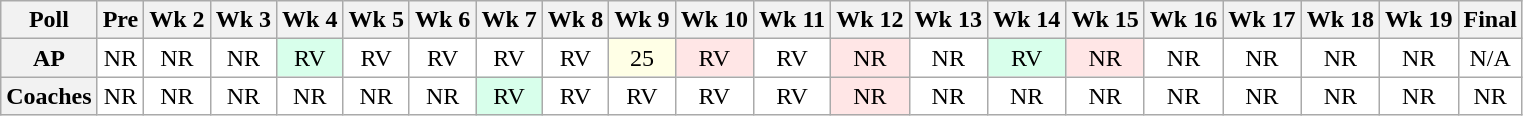<table class="wikitable" style="white-space:nowrap;text-align:center;">
<tr>
<th>Poll</th>
<th>Pre</th>
<th>Wk 2</th>
<th>Wk 3</th>
<th>Wk 4</th>
<th>Wk 5</th>
<th>Wk 6</th>
<th>Wk 7</th>
<th>Wk 8</th>
<th>Wk 9</th>
<th>Wk 10</th>
<th>Wk 11</th>
<th>Wk 12</th>
<th>Wk 13</th>
<th>Wk 14</th>
<th>Wk 15</th>
<th>Wk 16</th>
<th>Wk 17</th>
<th>Wk 18</th>
<th>Wk 19</th>
<th>Final</th>
</tr>
<tr>
<th>AP</th>
<td style="background:#fff;">NR </td>
<td style="background:#fff;">NR </td>
<td style="background:#fff;">NR </td>
<td style="background:#D8FFEB;">RV </td>
<td style="background:#fff;">RV </td>
<td style="background:#fff;">RV </td>
<td style="background:#fff;">RV </td>
<td style="background:#fff;">RV </td>
<td style="background:#FFFFE6;">25 </td>
<td style="background:#FFE6E6;">RV </td>
<td style="background:#fff;">RV </td>
<td style="background:#FFE6E6;">NR </td>
<td style="background:#fff;">NR </td>
<td style="background:#D8FFEB;">RV </td>
<td style="background:#FFE6E6;">NR </td>
<td style="background:#fff;">NR </td>
<td style="background:#fff;">NR </td>
<td style="background:#fff;">NR </td>
<td style="background:#fff;">NR </td>
<td style="background:#fff;">N/A </td>
</tr>
<tr>
<th>Coaches</th>
<td style="background:#fff;">NR </td>
<td style="background:#fff;">NR </td>
<td style="background:#fff;">NR </td>
<td style="background:#fff;">NR </td>
<td style="background:#fff;">NR </td>
<td style="background:#fff;">NR </td>
<td style="background:#D8FFEB;">RV </td>
<td style="background:#fff;">RV </td>
<td style="background:#fff;">RV </td>
<td style="background:#fff;">RV </td>
<td style="background:#fff;">RV </td>
<td style="background:#FFE6E6;">NR </td>
<td style="background:#fff;">NR </td>
<td style="background:#fff;">NR </td>
<td style="background:#fff;">NR </td>
<td style="background:#fff;">NR </td>
<td style="background:#fff;">NR </td>
<td style="background:#fff;">NR </td>
<td style="background:#fff;">NR </td>
<td style="background:#fff;">NR </td>
</tr>
</table>
